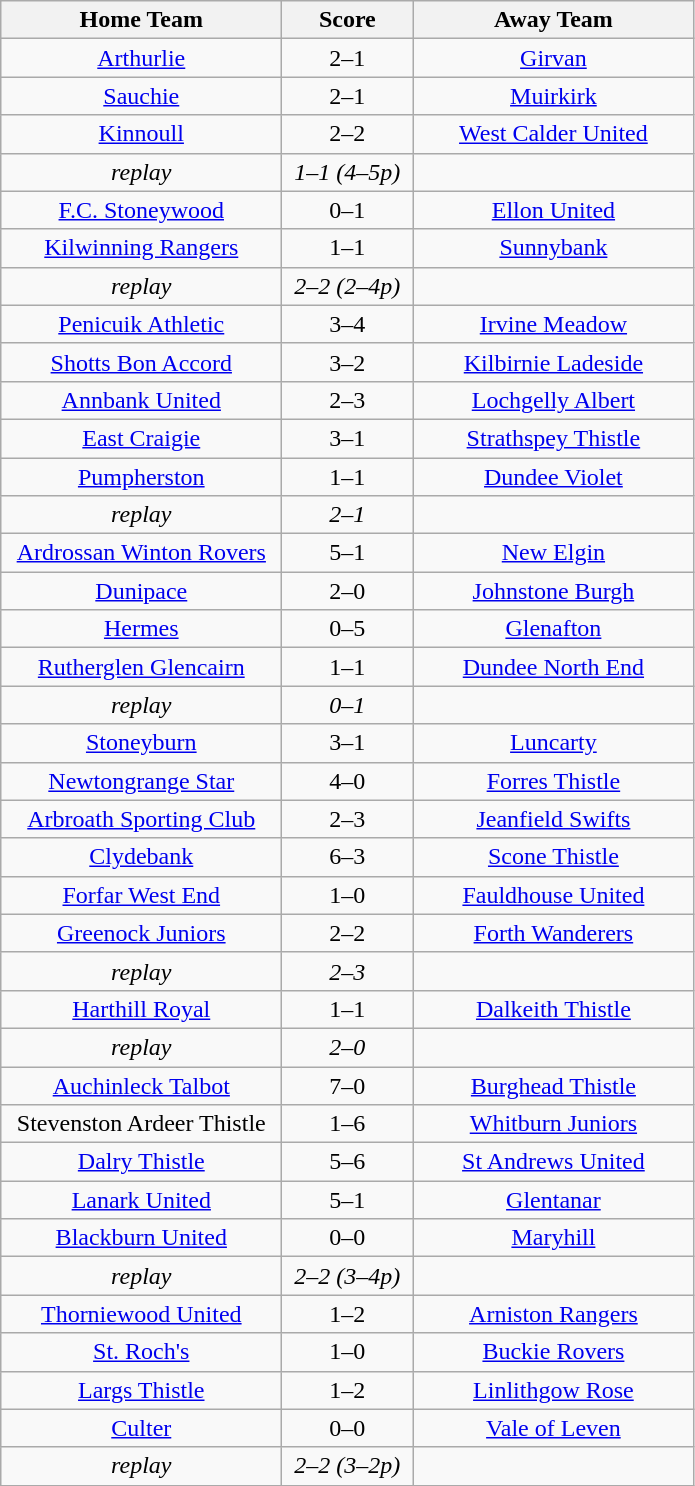<table class="wikitable" style="text-align: center">
<tr>
<th width=180>Home Team</th>
<th width=80>Score</th>
<th width=180>Away Team</th>
</tr>
<tr>
<td><a href='#'>Arthurlie</a></td>
<td>2–1</td>
<td><a href='#'>Girvan</a></td>
</tr>
<tr>
<td><a href='#'>Sauchie</a></td>
<td>2–1</td>
<td><a href='#'>Muirkirk</a></td>
</tr>
<tr>
<td><a href='#'>Kinnoull</a></td>
<td>2–2</td>
<td><a href='#'>West Calder United</a></td>
</tr>
<tr>
<td><em>replay</em></td>
<td><em>1–1 (4–5p)</em></td>
<td></td>
</tr>
<tr>
<td><a href='#'>F.C. Stoneywood</a></td>
<td>0–1</td>
<td><a href='#'>Ellon United</a></td>
</tr>
<tr>
<td><a href='#'>Kilwinning Rangers</a></td>
<td>1–1</td>
<td><a href='#'>Sunnybank</a></td>
</tr>
<tr>
<td><em>replay</em></td>
<td><em>2–2 (2–4p)</em></td>
<td></td>
</tr>
<tr>
<td><a href='#'>Penicuik Athletic</a></td>
<td>3–4</td>
<td><a href='#'>Irvine Meadow</a></td>
</tr>
<tr>
<td><a href='#'>Shotts Bon Accord</a></td>
<td>3–2</td>
<td><a href='#'>Kilbirnie Ladeside</a></td>
</tr>
<tr>
<td><a href='#'>Annbank United</a></td>
<td>2–3</td>
<td><a href='#'>Lochgelly Albert</a></td>
</tr>
<tr>
<td><a href='#'>East Craigie</a></td>
<td>3–1</td>
<td><a href='#'>Strathspey Thistle</a></td>
</tr>
<tr>
<td><a href='#'>Pumpherston</a></td>
<td>1–1</td>
<td><a href='#'>Dundee Violet</a></td>
</tr>
<tr>
<td><em>replay</em></td>
<td><em>2–1</em></td>
<td></td>
</tr>
<tr>
<td><a href='#'>Ardrossan Winton Rovers</a></td>
<td>5–1</td>
<td><a href='#'>New Elgin</a></td>
</tr>
<tr>
<td><a href='#'>Dunipace</a></td>
<td>2–0</td>
<td><a href='#'>Johnstone Burgh</a></td>
</tr>
<tr>
<td><a href='#'>Hermes</a></td>
<td>0–5</td>
<td><a href='#'>Glenafton</a></td>
</tr>
<tr>
<td><a href='#'>Rutherglen Glencairn</a></td>
<td>1–1</td>
<td><a href='#'>Dundee North End</a></td>
</tr>
<tr>
<td><em>replay</em></td>
<td><em>0–1</em></td>
<td></td>
</tr>
<tr>
<td><a href='#'>Stoneyburn</a></td>
<td>3–1</td>
<td><a href='#'>Luncarty</a></td>
</tr>
<tr>
<td><a href='#'>Newtongrange Star</a></td>
<td>4–0</td>
<td><a href='#'>Forres Thistle</a></td>
</tr>
<tr>
<td><a href='#'>Arbroath Sporting Club</a></td>
<td>2–3</td>
<td><a href='#'>Jeanfield Swifts</a></td>
</tr>
<tr>
<td><a href='#'>Clydebank</a></td>
<td>6–3</td>
<td><a href='#'>Scone Thistle</a></td>
</tr>
<tr>
<td><a href='#'>Forfar West End</a></td>
<td>1–0</td>
<td><a href='#'>Fauldhouse United</a></td>
</tr>
<tr>
<td><a href='#'>Greenock Juniors</a></td>
<td>2–2</td>
<td><a href='#'>Forth Wanderers</a></td>
</tr>
<tr>
<td><em>replay</em></td>
<td><em>2–3</em></td>
<td></td>
</tr>
<tr>
<td><a href='#'>Harthill Royal</a></td>
<td>1–1</td>
<td><a href='#'>Dalkeith Thistle</a></td>
</tr>
<tr>
<td><em>replay</em></td>
<td><em>2–0</em></td>
<td></td>
</tr>
<tr>
<td><a href='#'>Auchinleck Talbot</a></td>
<td>7–0</td>
<td><a href='#'>Burghead Thistle</a></td>
</tr>
<tr>
<td>Stevenston Ardeer Thistle</td>
<td>1–6</td>
<td><a href='#'>Whitburn Juniors</a></td>
</tr>
<tr>
<td><a href='#'>Dalry Thistle</a></td>
<td>5–6</td>
<td><a href='#'>St Andrews United</a></td>
</tr>
<tr>
<td><a href='#'>Lanark United</a></td>
<td>5–1</td>
<td><a href='#'>Glentanar</a></td>
</tr>
<tr>
<td><a href='#'>Blackburn United</a></td>
<td>0–0</td>
<td><a href='#'>Maryhill</a></td>
</tr>
<tr>
<td><em>replay</em></td>
<td><em>2–2 (3–4p)</em></td>
<td></td>
</tr>
<tr>
<td><a href='#'>Thorniewood United</a></td>
<td>1–2</td>
<td><a href='#'>Arniston Rangers</a></td>
</tr>
<tr>
<td><a href='#'>St. Roch's</a></td>
<td>1–0</td>
<td><a href='#'>Buckie Rovers</a></td>
</tr>
<tr>
<td><a href='#'>Largs Thistle</a></td>
<td>1–2</td>
<td><a href='#'>Linlithgow Rose</a></td>
</tr>
<tr>
<td><a href='#'>Culter</a></td>
<td>0–0</td>
<td><a href='#'>Vale of Leven</a></td>
</tr>
<tr>
<td><em>replay</em></td>
<td><em>2–2 (3–2p)</em></td>
<td></td>
</tr>
</table>
